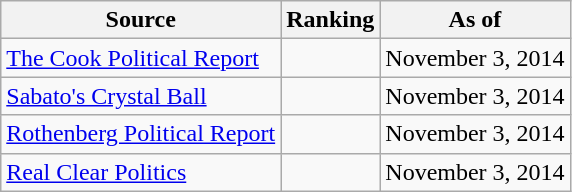<table class="wikitable" style="text-align:center">
<tr>
<th>Source</th>
<th>Ranking</th>
<th>As of</th>
</tr>
<tr>
<td align=left><a href='#'>The Cook Political Report</a></td>
<td></td>
<td>November 3, 2014</td>
</tr>
<tr>
<td align=left><a href='#'>Sabato's Crystal Ball</a></td>
<td></td>
<td>November 3, 2014</td>
</tr>
<tr>
<td align=left><a href='#'>Rothenberg Political Report</a></td>
<td></td>
<td>November 3, 2014</td>
</tr>
<tr>
<td align=left><a href='#'>Real Clear Politics</a></td>
<td></td>
<td>November 3, 2014</td>
</tr>
</table>
